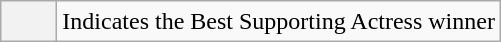<table class="wikitable">
<tr>
<th scope="row" style="height:20px; width:30px"></th>
<td>Indicates the Best Supporting Actress winner</td>
</tr>
</table>
